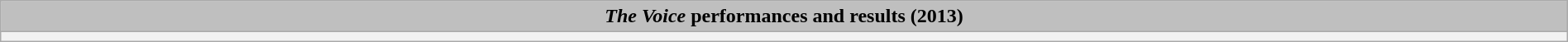<table class="wikitable collapsible collapsed" style="width:100%; margin:1em auto 1em auto; text-align:center;">
<tr>
<th style="background:#BFBFBF;"><em>The Voice</em> performances and results (2013)</th>
</tr>
<tr>
<th></th>
</tr>
</table>
